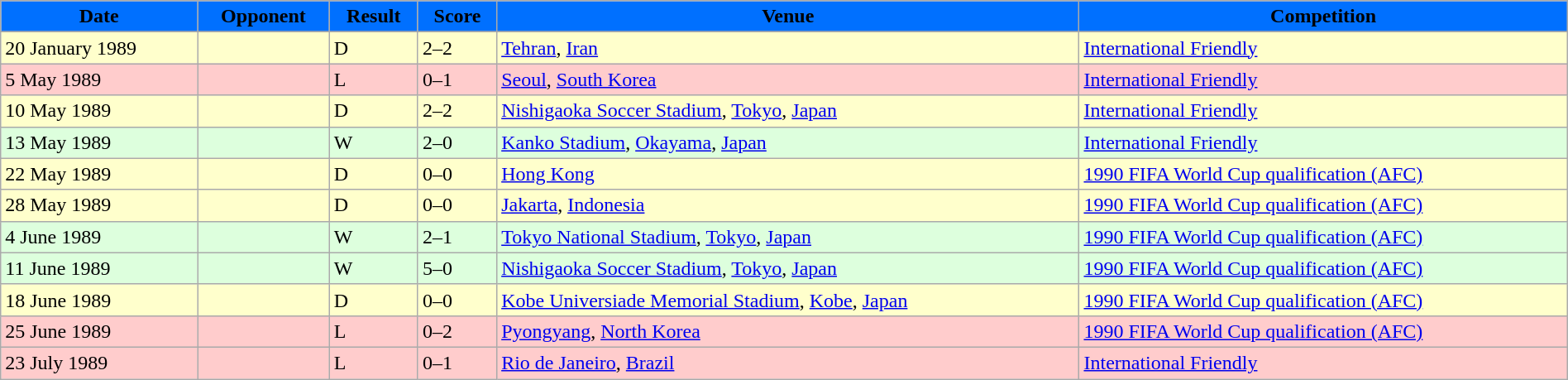<table width=100% class="wikitable">
<tr>
<th style="background:#0070FF;"><span>Date</span></th>
<th style="background:#0070FF;"><span>Opponent</span></th>
<th style="background:#0070FF;"><span>Result</span></th>
<th style="background:#0070FF;"><span>Score</span></th>
<th style="background:#0070FF;"><span>Venue</span></th>
<th style="background:#0070FF;"><span>Competition</span></th>
</tr>
<tr>
</tr>
<tr style="background:#ffc;">
<td>20 January 1989</td>
<td></td>
<td>D</td>
<td>2–2</td>
<td> <a href='#'>Tehran</a>, <a href='#'>Iran</a></td>
<td><a href='#'>International Friendly</a></td>
</tr>
<tr style="background:#fcc;">
<td>5 May 1989</td>
<td></td>
<td>L</td>
<td>0–1</td>
<td> <a href='#'>Seoul</a>, <a href='#'>South Korea</a></td>
<td><a href='#'>International Friendly</a></td>
</tr>
<tr style="background:#ffc;">
<td>10 May 1989</td>
<td></td>
<td>D</td>
<td>2–2</td>
<td> <a href='#'>Nishigaoka Soccer Stadium</a>, <a href='#'>Tokyo</a>, <a href='#'>Japan</a></td>
<td><a href='#'>International Friendly</a></td>
</tr>
<tr style="background:#dfd;">
<td>13 May 1989</td>
<td></td>
<td>W</td>
<td>2–0</td>
<td> <a href='#'>Kanko Stadium</a>, <a href='#'>Okayama</a>, <a href='#'>Japan</a></td>
<td><a href='#'>International Friendly</a></td>
</tr>
<tr style="background:#ffc;">
<td>22 May 1989</td>
<td></td>
<td>D</td>
<td>0–0</td>
<td> <a href='#'>Hong Kong</a></td>
<td><a href='#'>1990 FIFA World Cup qualification (AFC)</a></td>
</tr>
<tr style="background:#ffc;">
<td>28 May 1989</td>
<td></td>
<td>D</td>
<td>0–0</td>
<td> <a href='#'>Jakarta</a>, <a href='#'>Indonesia</a></td>
<td><a href='#'>1990 FIFA World Cup qualification (AFC)</a></td>
</tr>
<tr style="background:#dfd;">
<td>4 June 1989</td>
<td></td>
<td>W</td>
<td>2–1</td>
<td> <a href='#'>Tokyo National Stadium</a>, <a href='#'>Tokyo</a>, <a href='#'>Japan</a></td>
<td><a href='#'>1990 FIFA World Cup qualification (AFC)</a></td>
</tr>
<tr style="background:#dfd;">
<td>11 June 1989</td>
<td></td>
<td>W</td>
<td>5–0</td>
<td> <a href='#'>Nishigaoka Soccer Stadium</a>, <a href='#'>Tokyo</a>, <a href='#'>Japan</a></td>
<td><a href='#'>1990 FIFA World Cup qualification (AFC)</a></td>
</tr>
<tr style="background:#ffc;">
<td>18 June 1989</td>
<td></td>
<td>D</td>
<td>0–0</td>
<td> <a href='#'>Kobe Universiade Memorial Stadium</a>, <a href='#'>Kobe</a>, <a href='#'>Japan</a></td>
<td><a href='#'>1990 FIFA World Cup qualification (AFC)</a></td>
</tr>
<tr style="background:#fcc;">
<td>25 June 1989</td>
<td></td>
<td>L</td>
<td>0–2</td>
<td> <a href='#'>Pyongyang</a>, <a href='#'>North Korea</a></td>
<td><a href='#'>1990 FIFA World Cup qualification (AFC)</a></td>
</tr>
<tr style="background:#fcc;">
<td>23 July 1989</td>
<td></td>
<td>L</td>
<td>0–1</td>
<td> <a href='#'>Rio de Janeiro</a>, <a href='#'>Brazil</a></td>
<td><a href='#'>International Friendly</a></td>
</tr>
</table>
